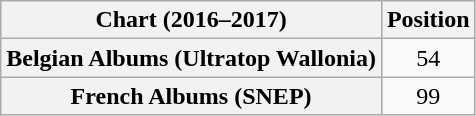<table class="wikitable sortable plainrowheaders" style="text-align:center">
<tr>
<th scope="col">Chart (2016–2017)</th>
<th scope="col">Position</th>
</tr>
<tr>
<th scope="row">Belgian Albums (Ultratop Wallonia)</th>
<td>54</td>
</tr>
<tr>
<th scope="row">French Albums (SNEP)</th>
<td>99</td>
</tr>
</table>
